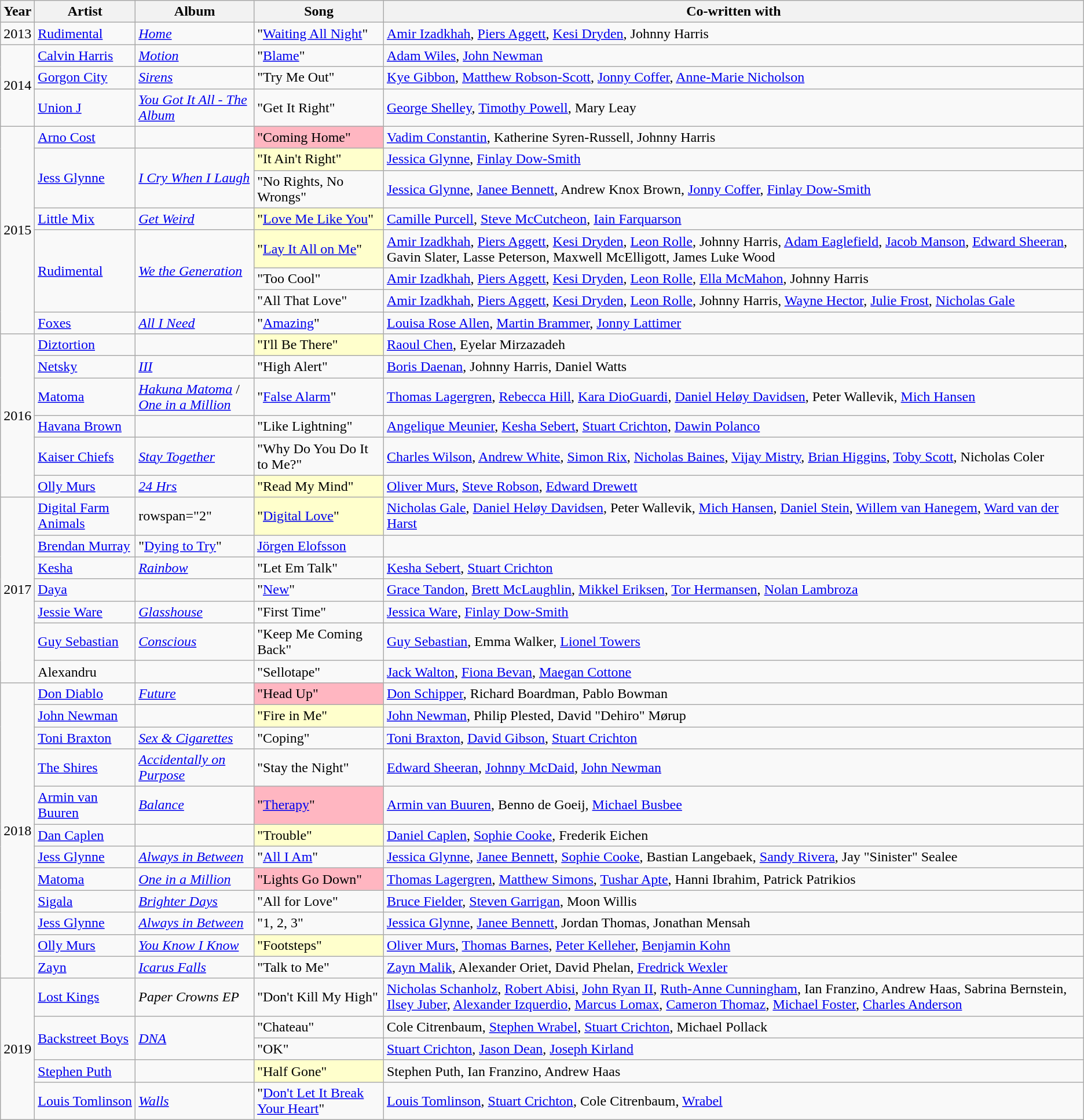<table class="wikitable">
<tr>
<th>Year</th>
<th>Artist</th>
<th>Album</th>
<th>Song</th>
<th>Co-written with</th>
</tr>
<tr>
<td>2013</td>
<td><a href='#'>Rudimental</a></td>
<td><em><a href='#'>Home</a></em></td>
<td>"<a href='#'>Waiting All Night</a>"<br></td>
<td><a href='#'>Amir Izadkhah</a>, <a href='#'>Piers Aggett</a>, <a href='#'>Kesi Dryden</a>, Johnny Harris</td>
</tr>
<tr>
<td rowspan="3">2014</td>
<td><a href='#'>Calvin Harris</a></td>
<td><em><a href='#'>Motion</a></em></td>
<td>"<a href='#'>Blame</a>"<br></td>
<td><a href='#'>Adam Wiles</a>, <a href='#'>John Newman</a></td>
</tr>
<tr>
<td><a href='#'>Gorgon City</a></td>
<td><em><a href='#'>Sirens</a></em></td>
<td>"Try Me Out"<br></td>
<td><a href='#'>Kye Gibbon</a>, <a href='#'>Matthew Robson-Scott</a>, <a href='#'>Jonny Coffer</a>, <a href='#'>Anne-Marie Nicholson</a></td>
</tr>
<tr>
<td><a href='#'>Union J</a></td>
<td><em><a href='#'>You Got It All - The Album</a></em></td>
<td>"Get It Right"</td>
<td><a href='#'>George Shelley</a>, <a href='#'>Timothy Powell</a>, Mary Leay</td>
</tr>
<tr>
<td rowspan="8">2015</td>
<td><a href='#'>Arno Cost</a></td>
<td></td>
<td style="background:lightpink">"Coming Home"<br></td>
<td><a href='#'>Vadim Constantin</a>, Katherine Syren-Russell, Johnny Harris</td>
</tr>
<tr>
<td rowspan="2"><a href='#'>Jess Glynne</a></td>
<td rowspan="2"><em><a href='#'>I Cry When I Laugh</a></em></td>
<td style="background:#ffffcc">"It Ain't Right"</td>
<td><a href='#'>Jessica Glynne</a>, <a href='#'>Finlay Dow-Smith</a></td>
</tr>
<tr>
<td>"No Rights, No Wrongs"</td>
<td><a href='#'>Jessica Glynne</a>, <a href='#'>Janee Bennett</a>, Andrew Knox Brown, <a href='#'>Jonny Coffer</a>, <a href='#'>Finlay Dow-Smith</a></td>
</tr>
<tr>
<td><a href='#'>Little Mix</a></td>
<td><em><a href='#'>Get Weird</a></em></td>
<td style="background:#ffffcc">"<a href='#'>Love Me Like You</a>"</td>
<td><a href='#'>Camille Purcell</a>, <a href='#'>Steve McCutcheon</a>, <a href='#'>Iain Farquarson</a></td>
</tr>
<tr>
<td rowspan="3"><a href='#'>Rudimental</a></td>
<td rowspan="3"><em><a href='#'>We the Generation</a></em></td>
<td style="background:#ffffcc">"<a href='#'>Lay It All on Me</a>"<br></td>
<td><a href='#'>Amir Izadkhah</a>, <a href='#'>Piers Aggett</a>, <a href='#'>Kesi Dryden</a>, <a href='#'>Leon Rolle</a>, Johnny Harris, <a href='#'>Adam Eaglefield</a>, <a href='#'>Jacob Manson</a>, <a href='#'>Edward Sheeran</a>, Gavin Slater, Lasse Peterson, Maxwell McElligott, James Luke Wood</td>
</tr>
<tr>
<td>"Too Cool"<br></td>
<td><a href='#'>Amir Izadkhah</a>, <a href='#'>Piers Aggett</a>, <a href='#'>Kesi Dryden</a>, <a href='#'>Leon Rolle</a>, <a href='#'>Ella McMahon</a>, Johnny Harris</td>
</tr>
<tr>
<td>"All That Love"<br></td>
<td><a href='#'>Amir Izadkhah</a>, <a href='#'>Piers Aggett</a>, <a href='#'>Kesi Dryden</a>, <a href='#'>Leon Rolle</a>, Johnny Harris, <a href='#'>Wayne Hector</a>, <a href='#'>Julie Frost</a>, <a href='#'>Nicholas Gale</a></td>
</tr>
<tr>
<td><a href='#'>Foxes</a></td>
<td><em><a href='#'>All I Need</a></em></td>
<td>"<a href='#'>Amazing</a>"</td>
<td><a href='#'>Louisa Rose Allen</a>, <a href='#'>Martin Brammer</a>, <a href='#'>Jonny Lattimer</a></td>
</tr>
<tr>
<td rowspan="6">2016</td>
<td><a href='#'>Diztortion</a></td>
<td></td>
<td style="background:#ffffcc">"I'll Be There"</td>
<td><a href='#'>Raoul Chen</a>, Eyelar Mirzazadeh</td>
</tr>
<tr>
<td><a href='#'>Netsky</a></td>
<td><em><a href='#'>III</a></em></td>
<td>"High Alert"<br></td>
<td><a href='#'>Boris Daenan</a>, Johnny Harris, Daniel Watts</td>
</tr>
<tr>
<td><a href='#'>Matoma</a></td>
<td><em><a href='#'>Hakuna Matoma</a></em> /<br><em><a href='#'>One in a Million</a></em></td>
<td>"<a href='#'>False Alarm</a>"<br></td>
<td><a href='#'>Thomas Lagergren</a>, <a href='#'>Rebecca Hill</a>, <a href='#'>Kara DioGuardi</a>, <a href='#'>Daniel Heløy Davidsen</a>, Peter Wallevik, <a href='#'>Mich Hansen</a></td>
</tr>
<tr>
<td><a href='#'>Havana Brown</a></td>
<td></td>
<td>"Like Lightning"<br></td>
<td><a href='#'>Angelique Meunier</a>, <a href='#'>Kesha Sebert</a>, <a href='#'>Stuart Crichton</a>, <a href='#'>Dawin Polanco</a></td>
</tr>
<tr>
<td><a href='#'>Kaiser Chiefs</a></td>
<td><em><a href='#'>Stay Together</a></em></td>
<td>"Why Do You Do It to Me?"</td>
<td><a href='#'>Charles Wilson</a>, <a href='#'>Andrew White</a>, <a href='#'>Simon Rix</a>, <a href='#'>Nicholas Baines</a>, <a href='#'>Vijay Mistry</a>, <a href='#'>Brian Higgins</a>, <a href='#'>Toby Scott</a>, Nicholas Coler</td>
</tr>
<tr>
<td><a href='#'>Olly Murs</a></td>
<td><em><a href='#'>24 Hrs</a></em></td>
<td style="background:#ffffcc">"Read My Mind"</td>
<td><a href='#'>Oliver Murs</a>, <a href='#'>Steve Robson</a>, <a href='#'>Edward Drewett</a></td>
</tr>
<tr>
<td rowspan="7">2017</td>
<td><a href='#'>Digital Farm Animals</a></td>
<td>rowspan="2" </td>
<td style="background:#ffffcc">"<a href='#'>Digital Love</a>"<br></td>
<td><a href='#'>Nicholas Gale</a>, <a href='#'>Daniel Heløy Davidsen</a>, Peter Wallevik, <a href='#'>Mich Hansen</a>, <a href='#'>Daniel Stein</a>, <a href='#'>Willem van Hanegem</a>, <a href='#'>Ward van der Harst</a></td>
</tr>
<tr>
<td><a href='#'>Brendan Murray</a></td>
<td>"<a href='#'>Dying to Try</a>"</td>
<td><a href='#'>Jörgen Elofsson</a></td>
</tr>
<tr>
<td><a href='#'>Kesha</a></td>
<td><em><a href='#'>Rainbow</a></em></td>
<td>"Let Em Talk" </td>
<td><a href='#'>Kesha Sebert</a>, <a href='#'>Stuart Crichton</a></td>
</tr>
<tr>
<td><a href='#'>Daya</a></td>
<td></td>
<td>"<a href='#'>New</a>"</td>
<td><a href='#'>Grace Tandon</a>, <a href='#'>Brett McLaughlin</a>, <a href='#'>Mikkel Eriksen</a>, <a href='#'>Tor Hermansen</a>, <a href='#'>Nolan Lambroza</a></td>
</tr>
<tr>
<td><a href='#'>Jessie Ware</a></td>
<td><em><a href='#'>Glasshouse</a></em></td>
<td>"First Time"</td>
<td><a href='#'>Jessica Ware</a>, <a href='#'>Finlay Dow-Smith</a></td>
</tr>
<tr>
<td><a href='#'>Guy Sebastian</a></td>
<td><em><a href='#'>Conscious</a></em></td>
<td>"Keep Me Coming Back"</td>
<td><a href='#'>Guy Sebastian</a>, Emma Walker, <a href='#'>Lionel Towers</a></td>
</tr>
<tr>
<td>Alexandru</td>
<td></td>
<td>"Sellotape"</td>
<td><a href='#'>Jack Walton</a>, <a href='#'>Fiona Bevan</a>, <a href='#'>Maegan Cottone</a></td>
</tr>
<tr>
<td rowspan="12">2018</td>
<td><a href='#'>Don Diablo</a></td>
<td><em><a href='#'>Future</a></em></td>
<td style="background:lightpink">"Head Up"<br></td>
<td><a href='#'>Don Schipper</a>, Richard Boardman, Pablo Bowman</td>
</tr>
<tr>
<td><a href='#'>John Newman</a></td>
<td></td>
<td style="background:#ffffcc">"Fire in Me"</td>
<td><a href='#'>John Newman</a>, Philip Plested, David "Dehiro" Mørup</td>
</tr>
<tr>
<td><a href='#'>Toni Braxton</a></td>
<td><em><a href='#'>Sex & Cigarettes</a></em></td>
<td>"Coping"</td>
<td><a href='#'>Toni Braxton</a>, <a href='#'>David Gibson</a>, <a href='#'>Stuart Crichton</a></td>
</tr>
<tr>
<td><a href='#'>The Shires</a></td>
<td><em><a href='#'>Accidentally on Purpose</a></em></td>
<td>"Stay the Night"</td>
<td><a href='#'>Edward Sheeran</a>, <a href='#'>Johnny McDaid</a>, <a href='#'>John Newman</a></td>
</tr>
<tr>
<td><a href='#'>Armin van Buuren</a></td>
<td><em><a href='#'>Balance</a></em></td>
<td style="background:lightpink">"<a href='#'>Therapy</a>"<br></td>
<td><a href='#'>Armin van Buuren</a>, Benno de Goeij, <a href='#'>Michael Busbee</a></td>
</tr>
<tr>
<td><a href='#'>Dan Caplen</a></td>
<td></td>
<td style="background:#ffffcc">"Trouble"<br></td>
<td><a href='#'>Daniel Caplen</a>, <a href='#'>Sophie Cooke</a>, Frederik Eichen</td>
</tr>
<tr>
<td><a href='#'>Jess Glynne</a></td>
<td><em><a href='#'>Always in Between</a></em></td>
<td>"<a href='#'>All I Am</a>"</td>
<td><a href='#'>Jessica Glynne</a>, <a href='#'>Janee Bennett</a>, <a href='#'>Sophie Cooke</a>, Bastian Langebaek, <a href='#'>Sandy Rivera</a>, Jay "Sinister" Sealee</td>
</tr>
<tr>
<td><a href='#'>Matoma</a></td>
<td><em><a href='#'>One in a Million</a></em></td>
<td style="background:lightpink">"Lights Go Down"<br></td>
<td><a href='#'>Thomas Lagergren</a>, <a href='#'>Matthew Simons</a>, <a href='#'>Tushar Apte</a>, Hanni Ibrahim, Patrick Patrikios</td>
</tr>
<tr>
<td><a href='#'>Sigala</a></td>
<td><em><a href='#'>Brighter Days</a></em></td>
<td>"All for Love"<br></td>
<td><a href='#'>Bruce Fielder</a>, <a href='#'>Steven Garrigan</a>, Moon Willis</td>
</tr>
<tr>
<td><a href='#'>Jess Glynne</a></td>
<td><em><a href='#'>Always in Between</a></em></td>
<td>"1, 2, 3"</td>
<td><a href='#'>Jessica Glynne</a>, <a href='#'>Janee Bennett</a>, Jordan Thomas, Jonathan Mensah</td>
</tr>
<tr>
<td><a href='#'>Olly Murs</a></td>
<td><em><a href='#'>You Know I Know</a></em></td>
<td style="background:#ffffcc">"Footsteps"</td>
<td><a href='#'>Oliver Murs</a>, <a href='#'>Thomas Barnes</a>, <a href='#'>Peter Kelleher</a>, <a href='#'>Benjamin Kohn</a></td>
</tr>
<tr>
<td><a href='#'>Zayn</a></td>
<td><em><a href='#'>Icarus Falls</a></em></td>
<td>"Talk to Me"</td>
<td><a href='#'>Zayn Malik</a>, Alexander Oriet, David Phelan, <a href='#'>Fredrick Wexler</a></td>
</tr>
<tr>
<td rowspan="6">2019</td>
<td><a href='#'>Lost Kings</a></td>
<td><em>Paper Crowns EP</em></td>
<td>"Don't Kill My High"<br></td>
<td><a href='#'>Nicholas Schanholz</a>, <a href='#'>Robert Abisi</a>, <a href='#'>John Ryan II</a>, <a href='#'>Ruth-Anne Cunningham</a>, Ian Franzino, Andrew Haas, Sabrina Bernstein, <a href='#'>Ilsey Juber</a>, <a href='#'>Alexander Izquerdio</a>, <a href='#'>Marcus Lomax</a>, <a href='#'>Cameron Thomaz</a>, <a href='#'>Michael Foster</a>, <a href='#'>Charles Anderson</a></td>
</tr>
<tr>
<td rowspan="2"><a href='#'>Backstreet Boys</a></td>
<td rowspan="2"><em><a href='#'>DNA</a></em></td>
<td>"Chateau"</td>
<td>Cole Citrenbaum, <a href='#'>Stephen Wrabel</a>, <a href='#'>Stuart Crichton</a>, Michael Pollack</td>
</tr>
<tr>
<td>"OK"</td>
<td><a href='#'>Stuart Crichton</a>, <a href='#'>Jason Dean</a>, <a href='#'>Joseph Kirland</a></td>
</tr>
<tr>
<td><a href='#'>Stephen Puth</a></td>
<td></td>
<td style="background:#ffffcc">"Half Gone"</td>
<td>Stephen Puth, Ian Franzino, Andrew Haas</td>
</tr>
<tr>
<td><a href='#'>Louis Tomlinson</a></td>
<td><em><a href='#'>Walls</a></em></td>
<td>"<a href='#'>Don't Let It Break Your Heart</a>"</td>
<td><a href='#'>Louis Tomlinson</a>, <a href='#'>Stuart Crichton</a>, Cole Citrenbaum, <a href='#'>Wrabel</a></td>
</tr>
</table>
